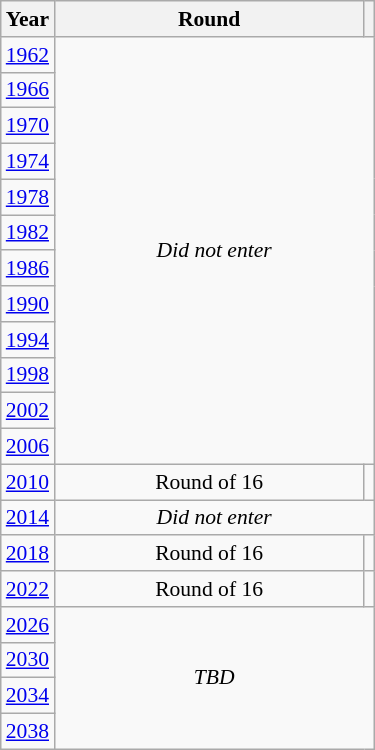<table class="wikitable" style="text-align: center; font-size:90%">
<tr>
<th>Year</th>
<th style="width:200px">Round</th>
<th></th>
</tr>
<tr>
<td><a href='#'>1962</a></td>
<td colspan="2" rowspan="12"><em>Did not enter</em></td>
</tr>
<tr>
<td><a href='#'>1966</a></td>
</tr>
<tr>
<td><a href='#'>1970</a></td>
</tr>
<tr>
<td><a href='#'>1974</a></td>
</tr>
<tr>
<td><a href='#'>1978</a></td>
</tr>
<tr>
<td><a href='#'>1982</a></td>
</tr>
<tr>
<td><a href='#'>1986</a></td>
</tr>
<tr>
<td><a href='#'>1990</a></td>
</tr>
<tr>
<td><a href='#'>1994</a></td>
</tr>
<tr>
<td><a href='#'>1998</a></td>
</tr>
<tr>
<td><a href='#'>2002</a></td>
</tr>
<tr>
<td><a href='#'>2006</a></td>
</tr>
<tr>
<td><a href='#'>2010</a></td>
<td>Round of 16</td>
<td></td>
</tr>
<tr>
<td><a href='#'>2014</a></td>
<td colspan="2"><em>Did not enter</em></td>
</tr>
<tr>
<td><a href='#'>2018</a></td>
<td>Round of 16</td>
<td></td>
</tr>
<tr>
<td><a href='#'>2022</a></td>
<td>Round of 16</td>
<td></td>
</tr>
<tr>
<td><a href='#'>2026</a></td>
<td colspan="2" rowspan="4"><em>TBD</em></td>
</tr>
<tr>
<td><a href='#'>2030</a></td>
</tr>
<tr>
<td><a href='#'>2034</a></td>
</tr>
<tr>
<td><a href='#'>2038</a></td>
</tr>
</table>
